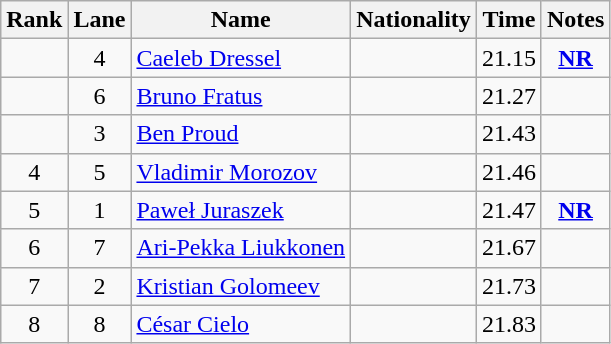<table class="wikitable sortable" style="text-align:center">
<tr>
<th>Rank</th>
<th>Lane</th>
<th>Name</th>
<th>Nationality</th>
<th>Time</th>
<th>Notes</th>
</tr>
<tr>
<td></td>
<td>4</td>
<td align=left><a href='#'>Caeleb Dressel</a></td>
<td align=left></td>
<td>21.15</td>
<td><strong><a href='#'>NR</a></strong></td>
</tr>
<tr>
<td></td>
<td>6</td>
<td align=left><a href='#'>Bruno Fratus</a></td>
<td align=left></td>
<td>21.27</td>
<td></td>
</tr>
<tr>
<td></td>
<td>3</td>
<td align=left><a href='#'>Ben Proud</a></td>
<td align=left></td>
<td>21.43</td>
<td></td>
</tr>
<tr>
<td>4</td>
<td>5</td>
<td align=left><a href='#'>Vladimir Morozov</a></td>
<td align=left></td>
<td>21.46</td>
<td></td>
</tr>
<tr>
<td>5</td>
<td>1</td>
<td align=left><a href='#'>Paweł Juraszek</a></td>
<td align=left></td>
<td>21.47</td>
<td><strong><a href='#'>NR</a></strong></td>
</tr>
<tr>
<td>6</td>
<td>7</td>
<td align=left><a href='#'>Ari-Pekka Liukkonen</a></td>
<td align=left></td>
<td>21.67</td>
<td></td>
</tr>
<tr>
<td>7</td>
<td>2</td>
<td align=left><a href='#'>Kristian Golomeev</a></td>
<td align=left></td>
<td>21.73</td>
<td></td>
</tr>
<tr>
<td>8</td>
<td>8</td>
<td align=left><a href='#'>César Cielo</a></td>
<td align=left></td>
<td>21.83</td>
<td></td>
</tr>
</table>
